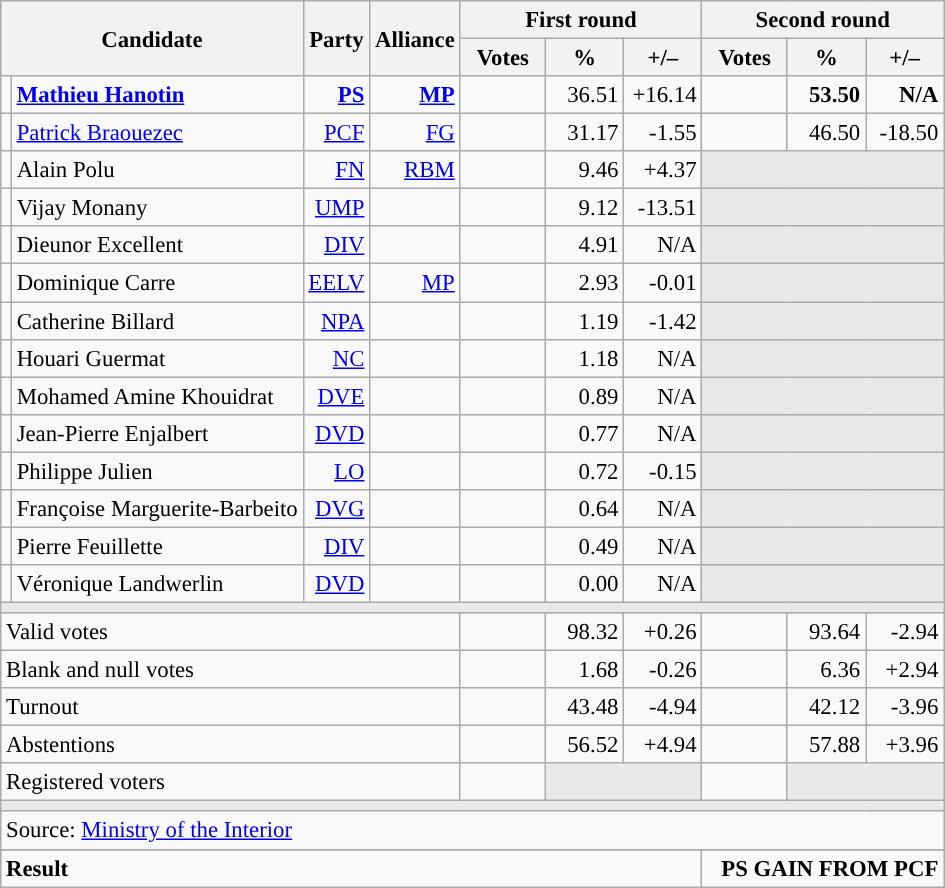<table class="wikitable" style="text-align:right;font-size:95%;">
<tr>
<th rowspan="2" colspan="2">Candidate</th>
<th rowspan="2">Party</th>
<th rowspan="2">Alliance</th>
<th colspan="3">First round</th>
<th colspan="3">Second round</th>
</tr>
<tr>
<th style="width:50px;">Votes</th>
<th style="width:45px;">%</th>
<th style="width:45px;">+/–</th>
<th style="width:50px;">Votes</th>
<th style="width:45px;">%</th>
<th style="width:45px;">+/–</th>
</tr>
<tr>
<td style="color:inherit;background:"></td>
<td style="text-align:left;"><strong><a href='#'>Mathieu Hanotin</a></strong></td>
<td><a href='#'><strong>PS</strong></a> </td>
<td><a href='#'><strong>MP</strong></a> </td>
<td></td>
<td>36.51</td>
<td>+16.14</td>
<td><strong></strong></td>
<td><strong>53.50</strong></td>
<td><strong>N/A</strong></td>
</tr>
<tr>
<td style="color:inherit;background:"></td>
<td style="text-align:left;"><a href='#'>Patrick Braouezec</a></td>
<td><a href='#'>PCF</a> </td>
<td><a href='#'>FG</a> </td>
<td></td>
<td>31.17</td>
<td>-1.55</td>
<td></td>
<td>46.50</td>
<td>-18.50</td>
</tr>
<tr>
<td style="color:inherit;background:"></td>
<td style="text-align:left;">Alain Polu</td>
<td><a href='#'>FN</a></td>
<td><a href='#'>RBM</a></td>
<td></td>
<td>9.46</td>
<td>+4.37</td>
<td colspan="3" style="background:#E9E9E9;"></td>
</tr>
<tr>
<td style="color:inherit;background:"></td>
<td style="text-align:left;">Vijay Monany</td>
<td><a href='#'>UMP</a></td>
<td></td>
<td></td>
<td>9.12</td>
<td>-13.51</td>
<td colspan="3" style="background:#E9E9E9;"></td>
</tr>
<tr>
<td style="color:inherit;background:"></td>
<td style="text-align:left;">Dieunor Excellent</td>
<td><a href='#'>DIV</a></td>
<td></td>
<td></td>
<td>4.91</td>
<td>N/A</td>
<td colspan="3" style="background:#E9E9E9;"></td>
</tr>
<tr>
<td style="color:inherit;background:"></td>
<td style="text-align:left;">Dominique Carre</td>
<td><a href='#'>EELV</a></td>
<td><a href='#'>MP</a></td>
<td></td>
<td>2.93</td>
<td>-0.01</td>
<td colspan="3" style="background:#E9E9E9;"></td>
</tr>
<tr>
<td style="color:inherit;background:"></td>
<td style="text-align:left;">Catherine Billard</td>
<td><a href='#'>NPA</a></td>
<td></td>
<td></td>
<td>1.19</td>
<td>-1.42</td>
<td colspan="3" style="background:#E9E9E9;"></td>
</tr>
<tr>
<td style="color:inherit;background:"></td>
<td style="text-align:left;">Houari Guermat</td>
<td><a href='#'>NC</a></td>
<td></td>
<td></td>
<td>1.18</td>
<td>N/A</td>
<td colspan="3" style="background:#E9E9E9;"></td>
</tr>
<tr>
<td style="color:inherit;background:"></td>
<td style="text-align:left;">Mohamed Amine Khouidrat</td>
<td><a href='#'>DVE</a></td>
<td></td>
<td></td>
<td>0.89</td>
<td>N/A</td>
<td colspan="3" style="background:#E9E9E9;"></td>
</tr>
<tr>
<td style="color:inherit;background:"></td>
<td style="text-align:left;">Jean-Pierre Enjalbert</td>
<td><a href='#'>DVD</a></td>
<td></td>
<td></td>
<td>0.77</td>
<td>N/A</td>
<td colspan="3" style="background:#E9E9E9;"></td>
</tr>
<tr>
<td style="color:inherit;background:"></td>
<td style="text-align:left;">Philippe Julien</td>
<td><a href='#'>LO</a></td>
<td></td>
<td></td>
<td>0.72</td>
<td>-0.15</td>
<td colspan="3" style="background:#E9E9E9;"></td>
</tr>
<tr>
<td style="color:inherit;background:"></td>
<td style="text-align:left;">Françoise Marguerite-Barbeito</td>
<td><a href='#'>DVG</a></td>
<td></td>
<td></td>
<td>0.64</td>
<td>N/A</td>
<td colspan="3" style="background:#E9E9E9;"></td>
</tr>
<tr>
<td style="color:inherit;background:"></td>
<td style="text-align:left;">Pierre Feuillette</td>
<td><a href='#'>DIV</a></td>
<td></td>
<td></td>
<td>0.49</td>
<td>N/A</td>
<td colspan="3" style="background:#E9E9E9;"></td>
</tr>
<tr>
<td style="color:inherit;background:"></td>
<td style="text-align:left;">Véronique Landwerlin</td>
<td><a href='#'>DVD</a></td>
<td></td>
<td></td>
<td>0.00</td>
<td>N/A</td>
<td colspan="3" style="background:#E9E9E9;"></td>
</tr>
<tr>
<td colspan="10" style="background:#E9E9E9;"></td>
</tr>
<tr>
<td colspan="4" style="text-align:left;">Valid votes</td>
<td></td>
<td>98.32</td>
<td>+0.26</td>
<td></td>
<td>93.64</td>
<td>-2.94</td>
</tr>
<tr>
<td colspan="4" style="text-align:left;">Blank and null votes</td>
<td></td>
<td>1.68</td>
<td>-0.26</td>
<td></td>
<td>6.36</td>
<td>+2.94</td>
</tr>
<tr>
<td colspan="4" style="text-align:left;">Turnout</td>
<td></td>
<td>43.48</td>
<td>-4.94</td>
<td></td>
<td>42.12</td>
<td>-3.96</td>
</tr>
<tr>
<td colspan="4" style="text-align:left;">Abstentions</td>
<td></td>
<td>56.52</td>
<td>+4.94</td>
<td></td>
<td>57.88</td>
<td>+3.96</td>
</tr>
<tr>
<td colspan="4" style="text-align:left;">Registered voters</td>
<td></td>
<td colspan="2" style="background:#E9E9E9;"></td>
<td></td>
<td colspan="2" style="background:#E9E9E9;"></td>
</tr>
<tr>
<td colspan="10" style="background:#E9E9E9;"></td>
</tr>
<tr>
<td colspan="10" style="text-align:left;">Source: <a href='#'>Ministry of the Interior</a></td>
</tr>
<tr>
</tr>
<tr style="font-weight:bold">
<td colspan="7" style="text-align:left;">Result</td>
<td colspan="7" style="background-color:">PS GAIN FROM PCF</td>
</tr>
</table>
